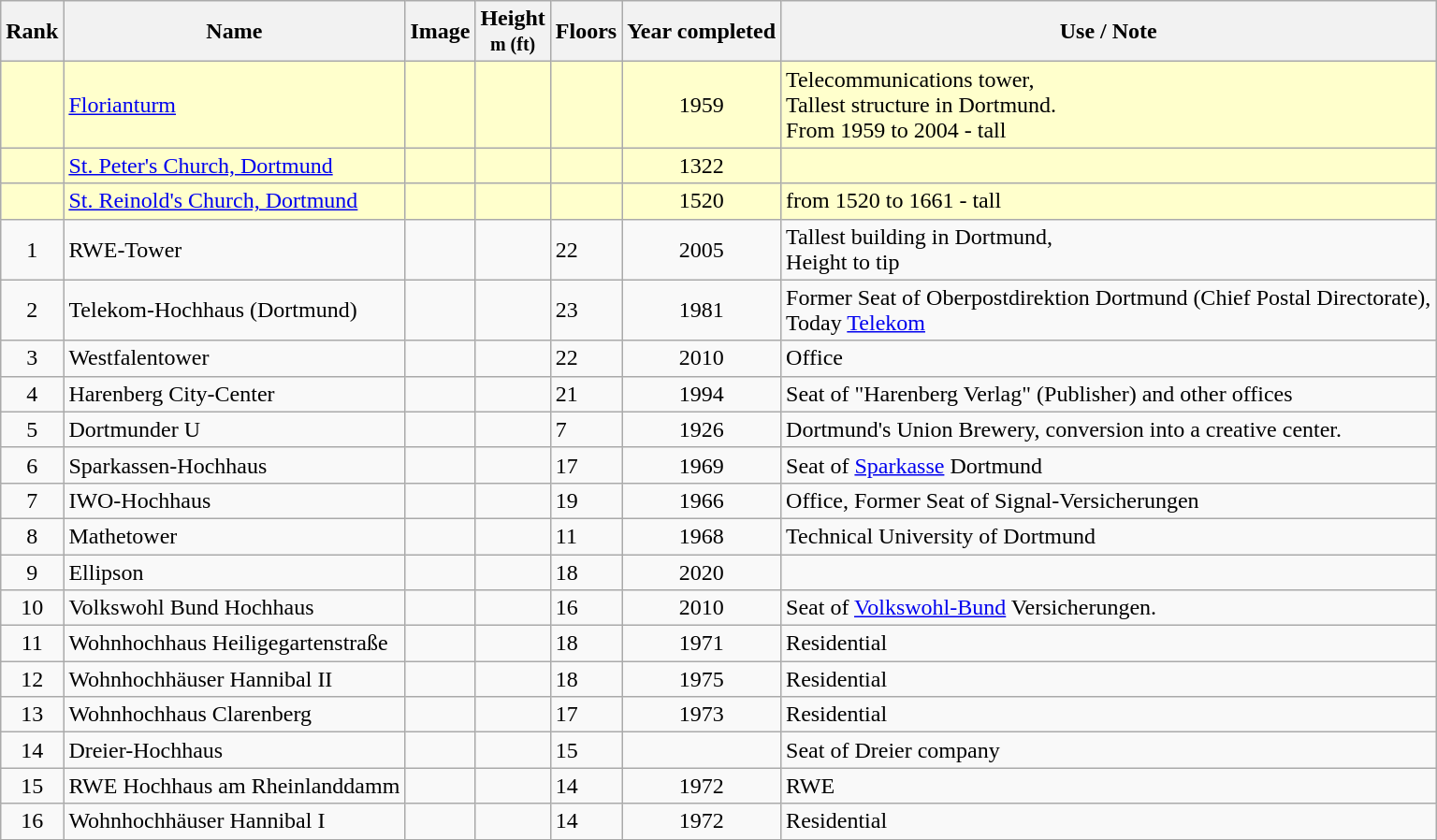<table class="wikitable sortable">
<tr>
<th>Rank</th>
<th>Name</th>
<th>Image</th>
<th>Height<br><small>m (ft)</small></th>
<th>Floors</th>
<th>Year completed</th>
<th>Use / Note</th>
</tr>
<tr style="background: #ffffcc">
<td align="center"></td>
<td><a href='#'>Florianturm</a></td>
<td></td>
<td align="center"></td>
<td></td>
<td align="center">1959</td>
<td>Telecommunications tower,<br> Tallest structure in Dortmund. <br> From 1959 to 2004 -  tall</td>
</tr>
<tr style="background: #ffffcc">
<td align="center"></td>
<td><a href='#'>St. Peter's Church, Dortmund</a></td>
<td></td>
<td align="center"></td>
<td></td>
<td align="center">1322</td>
<td></td>
</tr>
<tr style="background: #ffffcc">
<td align="center"></td>
<td><a href='#'>St. Reinold's Church, Dortmund</a></td>
<td></td>
<td align="center"></td>
<td></td>
<td align="center">1520</td>
<td>from 1520 to 1661 -  tall</td>
</tr>
<tr>
<td align="center">1</td>
<td>RWE-Tower</td>
<td></td>
<td align="center"></td>
<td>22</td>
<td align="center">2005</td>
<td>Tallest building in Dortmund, <br> Height to tip </td>
</tr>
<tr>
<td align="center">2</td>
<td>Telekom-Hochhaus (Dortmund)</td>
<td></td>
<td align="center"></td>
<td>23</td>
<td align="center">1981</td>
<td>Former Seat of Oberpostdirektion Dortmund (Chief Postal Directorate), <br> Today <a href='#'>Telekom</a></td>
</tr>
<tr>
<td align="center">3</td>
<td>Westfalentower</td>
<td></td>
<td align="center"></td>
<td>22</td>
<td align="center">2010</td>
<td>Office</td>
</tr>
<tr>
<td align="center">4</td>
<td>Harenberg City-Center</td>
<td></td>
<td align="center"></td>
<td>21</td>
<td align="center">1994</td>
<td>Seat of "Harenberg Verlag" (Publisher) and other offices</td>
</tr>
<tr>
<td align="center">5</td>
<td>Dortmunder U</td>
<td></td>
<td align="center"></td>
<td>7</td>
<td align="center">1926</td>
<td>Dortmund's Union Brewery, conversion into a creative center.</td>
</tr>
<tr>
<td align="center">6</td>
<td>Sparkassen-Hochhaus</td>
<td></td>
<td align="center"></td>
<td>17</td>
<td align="center">1969</td>
<td>Seat of <a href='#'>Sparkasse</a> Dortmund</td>
</tr>
<tr>
<td align="center">7</td>
<td>IWO-Hochhaus</td>
<td></td>
<td align="center"></td>
<td>19</td>
<td align="center">1966</td>
<td>Office, Former Seat of Signal-Versicherungen</td>
</tr>
<tr>
<td align="center">8</td>
<td>Mathetower</td>
<td></td>
<td align="center"></td>
<td>11</td>
<td align="center">1968</td>
<td>Technical University of Dortmund</td>
</tr>
<tr>
<td align="center">9</td>
<td>Ellipson</td>
<td></td>
<td align="center"></td>
<td>18</td>
<td align="center">2020</td>
<td></td>
</tr>
<tr>
<td align="center">10</td>
<td>Volkswohl Bund Hochhaus</td>
<td></td>
<td align="center"></td>
<td>16</td>
<td align="center">2010</td>
<td>Seat of <a href='#'>Volkswohl-Bund</a> Versicherungen.</td>
</tr>
<tr>
<td align="center">11</td>
<td>Wohnhochhaus Heiligegartenstraße</td>
<td></td>
<td align="center"></td>
<td>18</td>
<td align="center">1971</td>
<td>Residential</td>
</tr>
<tr>
<td align="center">12</td>
<td>Wohnhochhäuser Hannibal II</td>
<td></td>
<td align="center"></td>
<td>18</td>
<td align="center">1975</td>
<td>Residential</td>
</tr>
<tr>
<td align="center">13</td>
<td>Wohnhochhaus Clarenberg</td>
<td></td>
<td align="center"></td>
<td>17</td>
<td align="center">1973</td>
<td>Residential</td>
</tr>
<tr>
<td align="center">14</td>
<td>Dreier-Hochhaus</td>
<td></td>
<td align="center"></td>
<td>15</td>
<td align="center"></td>
<td>Seat of Dreier company</td>
</tr>
<tr>
<td align="center">15</td>
<td>RWE Hochhaus am Rheinlanddamm</td>
<td></td>
<td align="center"></td>
<td>14</td>
<td align="center">1972</td>
<td>RWE</td>
</tr>
<tr>
<td align="center">16</td>
<td>Wohnhochhäuser Hannibal I</td>
<td></td>
<td align="center"></td>
<td>14</td>
<td align="center">1972</td>
<td>Residential</td>
</tr>
<tr>
</tr>
</table>
